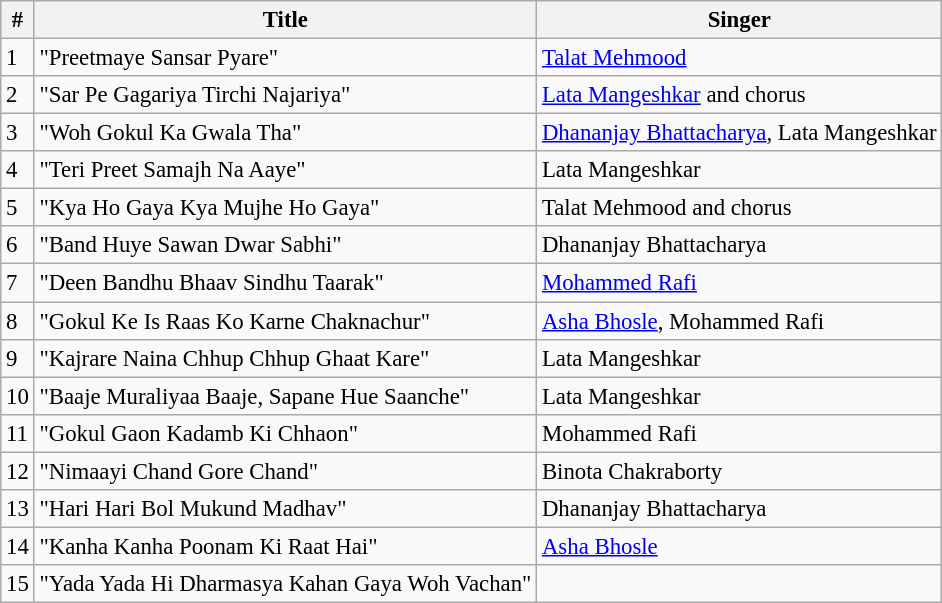<table class="wikitable" style="font-size:95%;">
<tr>
<th>#</th>
<th>Title</th>
<th>Singer</th>
</tr>
<tr>
<td>1</td>
<td>"Preetmaye Sansar Pyare"</td>
<td><a href='#'>Talat Mehmood</a></td>
</tr>
<tr>
<td>2</td>
<td>"Sar Pe Gagariya Tirchi Najariya"</td>
<td><a href='#'>Lata Mangeshkar</a> and chorus</td>
</tr>
<tr>
<td>3</td>
<td>"Woh Gokul Ka Gwala Tha"</td>
<td><a href='#'>Dhananjay Bhattacharya</a>, Lata Mangeshkar</td>
</tr>
<tr>
<td>4</td>
<td>"Teri Preet Samajh Na Aaye"</td>
<td>Lata Mangeshkar</td>
</tr>
<tr>
<td>5</td>
<td>"Kya Ho Gaya Kya Mujhe Ho Gaya"</td>
<td>Talat Mehmood and chorus</td>
</tr>
<tr>
<td>6</td>
<td>"Band Huye Sawan Dwar Sabhi"</td>
<td>Dhananjay Bhattacharya</td>
</tr>
<tr>
<td>7</td>
<td>"Deen Bandhu Bhaav Sindhu Taarak"</td>
<td><a href='#'>Mohammed Rafi</a></td>
</tr>
<tr>
<td>8</td>
<td>"Gokul Ke Is Raas Ko Karne Chaknachur"</td>
<td><a href='#'>Asha Bhosle</a>, Mohammed Rafi</td>
</tr>
<tr>
<td>9</td>
<td>"Kajrare Naina Chhup Chhup Ghaat Kare"</td>
<td>Lata Mangeshkar</td>
</tr>
<tr>
<td>10</td>
<td>"Baaje Muraliyaa Baaje, Sapane Hue Saanche"</td>
<td>Lata Mangeshkar</td>
</tr>
<tr>
<td>11</td>
<td>"Gokul Gaon Kadamb Ki Chhaon"</td>
<td>Mohammed Rafi</td>
</tr>
<tr>
<td>12</td>
<td>"Nimaayi Chand Gore Chand"</td>
<td>Binota Chakraborty</td>
</tr>
<tr>
<td>13</td>
<td>"Hari Hari Bol Mukund Madhav"</td>
<td>Dhananjay Bhattacharya</td>
</tr>
<tr>
<td>14</td>
<td>"Kanha Kanha Poonam Ki Raat Hai"</td>
<td><a href='#'>Asha Bhosle</a></td>
</tr>
<tr>
<td>15</td>
<td>"Yada Yada Hi Dharmasya Kahan Gaya Woh Vachan"</td>
<td></td>
</tr>
</table>
